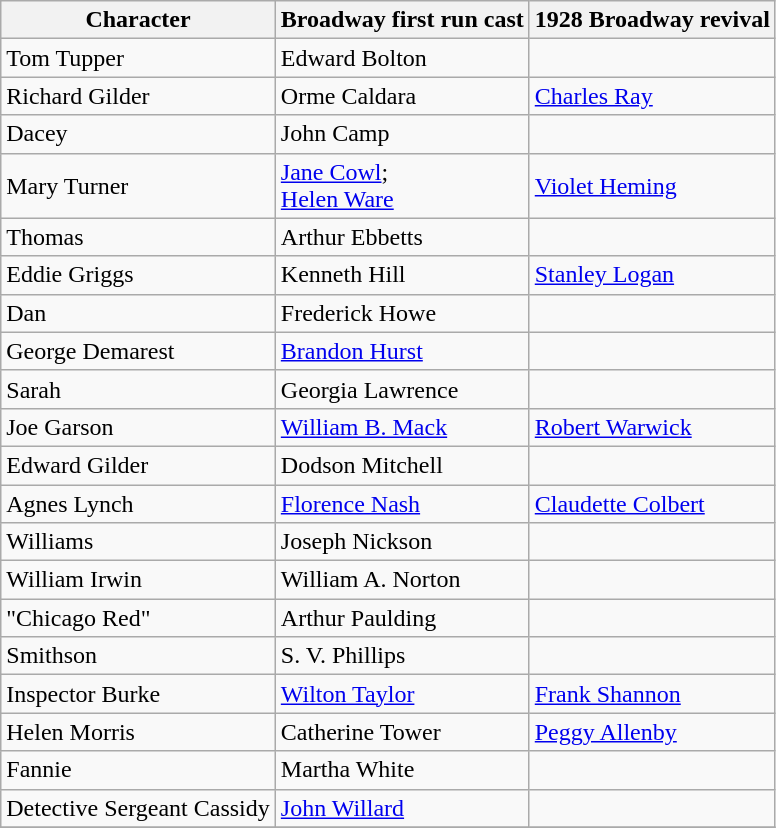<table class="wikitable">
<tr>
<th>Character</th>
<th>Broadway first run cast</th>
<th>1928 Broadway revival</th>
</tr>
<tr>
<td>Tom Tupper</td>
<td>Edward Bolton</td>
<td></td>
</tr>
<tr>
<td>Richard Gilder</td>
<td>Orme Caldara</td>
<td><a href='#'>Charles Ray</a></td>
</tr>
<tr>
<td>Dacey</td>
<td>John Camp</td>
<td></td>
</tr>
<tr>
<td>Mary Turner</td>
<td><a href='#'>Jane Cowl</a>;<br><a href='#'>Helen Ware</a></td>
<td><a href='#'>Violet Heming</a></td>
</tr>
<tr>
<td>Thomas</td>
<td>Arthur Ebbetts</td>
<td></td>
</tr>
<tr>
<td>Eddie Griggs</td>
<td>Kenneth Hill</td>
<td><a href='#'>Stanley Logan</a></td>
</tr>
<tr>
<td>Dan</td>
<td>Frederick Howe</td>
<td></td>
</tr>
<tr>
<td>George Demarest</td>
<td><a href='#'>Brandon Hurst</a></td>
<td></td>
</tr>
<tr>
<td>Sarah</td>
<td>Georgia Lawrence</td>
<td></td>
</tr>
<tr>
<td>Joe Garson</td>
<td><a href='#'>William B. Mack</a></td>
<td><a href='#'>Robert Warwick</a></td>
</tr>
<tr>
<td>Edward Gilder</td>
<td>Dodson Mitchell</td>
<td></td>
</tr>
<tr>
<td>Agnes Lynch</td>
<td><a href='#'>Florence Nash</a></td>
<td><a href='#'>Claudette Colbert</a></td>
</tr>
<tr>
<td>Williams</td>
<td>Joseph Nickson</td>
<td></td>
</tr>
<tr>
<td>William Irwin</td>
<td>William A. Norton</td>
<td></td>
</tr>
<tr>
<td>"Chicago Red"</td>
<td>Arthur Paulding</td>
<td></td>
</tr>
<tr>
<td>Smithson</td>
<td>S. V. Phillips</td>
<td></td>
</tr>
<tr>
<td>Inspector Burke</td>
<td><a href='#'>Wilton Taylor</a></td>
<td><a href='#'>Frank Shannon</a></td>
</tr>
<tr>
<td>Helen Morris</td>
<td>Catherine Tower</td>
<td><a href='#'>Peggy Allenby</a></td>
</tr>
<tr>
<td>Fannie</td>
<td>Martha White</td>
<td></td>
</tr>
<tr>
<td>Detective Sergeant Cassidy</td>
<td><a href='#'>John Willard</a></td>
<td></td>
</tr>
<tr>
</tr>
</table>
